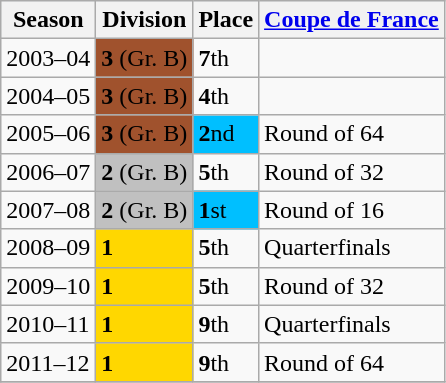<table class="wikitable">
<tr style="background:#f0f6fa;">
<th><strong>Season</strong></th>
<th><strong>Division</strong></th>
<th><strong>Place</strong></th>
<th><strong><a href='#'>Coupe de France</a></strong></th>
</tr>
<tr>
<td>2003–04</td>
<td bgcolor=#A0522D><strong>3</strong> (Gr. B)</td>
<td><strong>7</strong>th</td>
<td></td>
</tr>
<tr>
<td>2004–05</td>
<td bgcolor=#A0522D><strong>3</strong> (Gr. B)</td>
<td><strong>4</strong>th</td>
<td></td>
</tr>
<tr>
<td>2005–06</td>
<td bgcolor=#A0522D><strong>3</strong> (Gr. B)</td>
<td bgcolor=#00BFFF><strong>2</strong>nd</td>
<td>Round of 64</td>
</tr>
<tr>
<td>2006–07</td>
<td bgcolor=silver><strong>2</strong> (Gr. B)</td>
<td><strong>5</strong>th</td>
<td>Round of 32</td>
</tr>
<tr>
<td>2007–08</td>
<td bgcolor=silver><strong>2</strong> (Gr. B)</td>
<td bgcolor=#00BFFF><strong>1</strong>st</td>
<td>Round of 16</td>
</tr>
<tr>
<td>2008–09</td>
<td bgcolor=gold><strong>1</strong></td>
<td><strong>5</strong>th</td>
<td>Quarterfinals</td>
</tr>
<tr>
<td>2009–10</td>
<td bgcolor=gold><strong>1</strong></td>
<td><strong>5</strong>th</td>
<td>Round of 32</td>
</tr>
<tr>
<td>2010–11</td>
<td bgcolor=gold><strong>1</strong></td>
<td><strong>9</strong>th</td>
<td>Quarterfinals</td>
</tr>
<tr>
<td>2011–12</td>
<td bgcolor=gold><strong>1</strong></td>
<td><strong>9</strong>th</td>
<td>Round of 64</td>
</tr>
<tr>
</tr>
</table>
